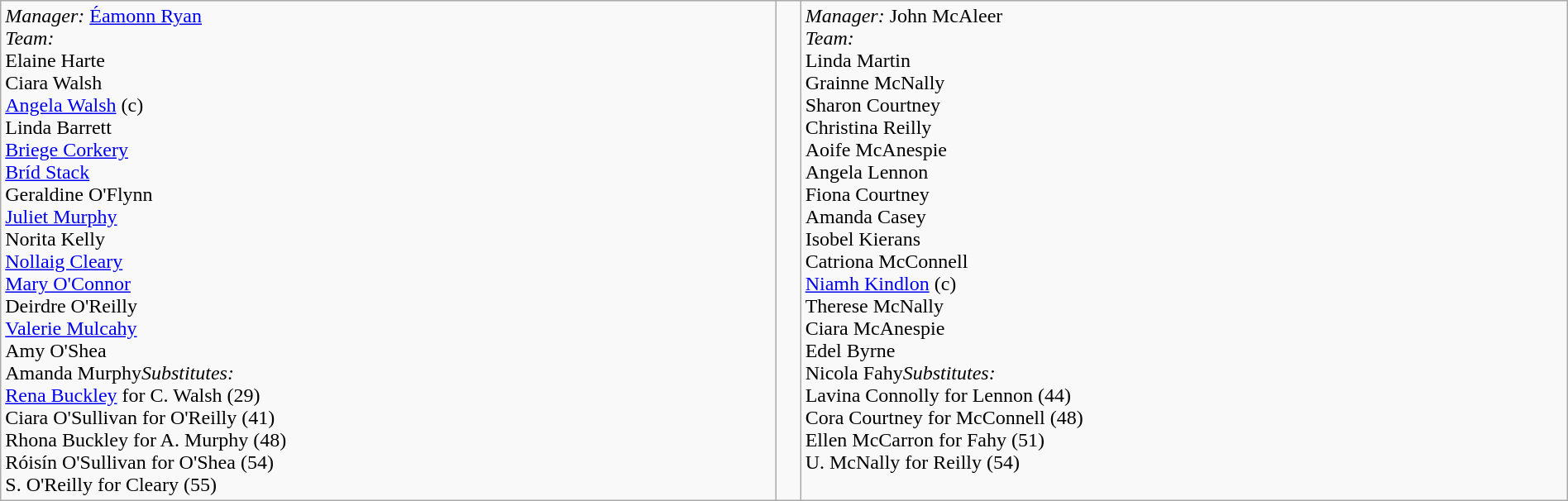<table border=0 class="wikitable" width=100%>
<tr>
<td valign=top><em>Manager:</em> <a href='#'>Éamonn Ryan</a><br><em>Team:</em><br> Elaine Harte<br> Ciara Walsh<br> <a href='#'>Angela Walsh</a> (c)<br> Linda Barrett<br> <a href='#'>Briege Corkery</a><br> <a href='#'>Bríd Stack</a><br> Geraldine O'Flynn<br> <a href='#'>Juliet Murphy</a><br> Norita Kelly<br> <a href='#'>Nollaig Cleary</a><br> <a href='#'>Mary O'Connor</a><br> Deirdre O'Reilly<br> <a href='#'>Valerie Mulcahy</a><br> Amy O'Shea<br> Amanda Murphy<em>Substitutes:</em><br><a href='#'>Rena Buckley</a> for C. Walsh (29)<br>Ciara O'Sullivan for O'Reilly (41)<br>Rhona Buckley for A. Murphy (48)<br>Róisín O'Sullivan for O'Shea (54)<br>S. O'Reilly for Cleary (55)</td>
<td valign=middle align=center><br></td>
<td valign=top><em>Manager:</em> John McAleer<br><em>Team:</em><br> Linda Martin<br> Grainne McNally<br> Sharon Courtney<br> Christina Reilly<br> Aoife McAnespie<br> Angela Lennon<br> Fiona Courtney<br> Amanda Casey<br> Isobel Kierans<br> Catriona McConnell<br> <a href='#'>Niamh Kindlon</a> (c)<br> Therese McNally<br> Ciara McAnespie<br> Edel Byrne<br> Nicola Fahy<em>Substitutes:</em><br>Lavina Connolly for Lennon (44)<br>Cora Courtney for McConnell (48)<br>Ellen McCarron for Fahy (51)<br>U. McNally for Reilly (54)</td>
</tr>
</table>
